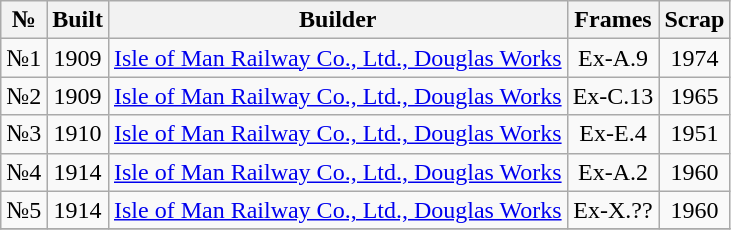<table class="wikitable">
<tr>
<th>№</th>
<th>Built</th>
<th>Builder</th>
<th>Frames</th>
<th>Scrap</th>
</tr>
<tr>
<td align="center">№1</td>
<td align="center">1909</td>
<td align="center"><a href='#'>Isle of Man Railway Co., Ltd., Douglas Works</a></td>
<td align="center">Ex-A.9</td>
<td align="center">1974</td>
</tr>
<tr>
<td align="center">№2</td>
<td align="center">1909</td>
<td align="center"><a href='#'>Isle of Man Railway Co., Ltd., Douglas Works</a></td>
<td align="center">Ex-C.13</td>
<td align="center">1965</td>
</tr>
<tr>
<td align="center">№3</td>
<td align="center">1910</td>
<td align="center"><a href='#'>Isle of Man Railway Co., Ltd., Douglas Works</a></td>
<td align="center">Ex-E.4</td>
<td align="center">1951</td>
</tr>
<tr>
<td align="center">№4</td>
<td align="center">1914</td>
<td align="center"><a href='#'>Isle of Man Railway Co., Ltd., Douglas Works</a></td>
<td align="center">Ex-A.2</td>
<td align="center">1960</td>
</tr>
<tr>
<td align="center">№5</td>
<td align="center">1914</td>
<td align="center"><a href='#'>Isle of Man Railway Co., Ltd., Douglas Works</a></td>
<td align="center">Ex-X.??</td>
<td align="center">1960</td>
</tr>
<tr>
</tr>
</table>
